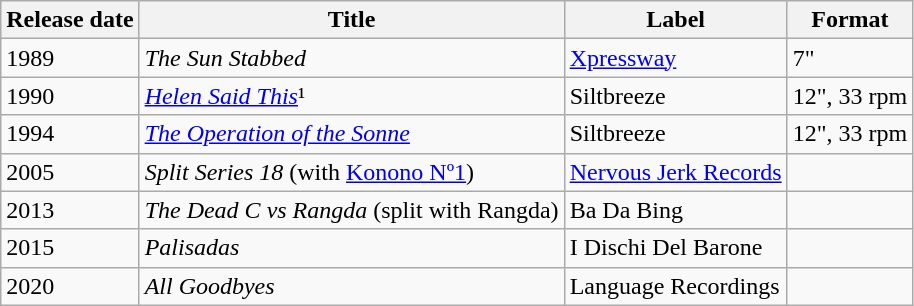<table class="wikitable sortable">
<tr>
<th>Release date</th>
<th>Title</th>
<th>Label</th>
<th>Format</th>
</tr>
<tr>
<td>1989</td>
<td><em>The Sun Stabbed</em></td>
<td><a href='#'>Xpressway</a></td>
<td>7"</td>
</tr>
<tr>
<td>1990</td>
<td><em><a href='#'>Helen Said This</a></em>¹</td>
<td>Siltbreeze</td>
<td>12", 33 rpm</td>
</tr>
<tr>
<td>1994</td>
<td><em><a href='#'>The Operation of the Sonne</a></em></td>
<td>Siltbreeze</td>
<td>12", 33 rpm</td>
</tr>
<tr>
<td>2005</td>
<td><em>Split Series 18</em> (with <a href='#'>Konono Nº1</a>)</td>
<td><a href='#'>Nervous Jerk Records</a></td>
<td></td>
</tr>
<tr>
<td>2013</td>
<td><em>The Dead C vs Rangda</em> (split with Rangda)</td>
<td>Ba Da Bing</td>
<td></td>
</tr>
<tr>
<td>2015</td>
<td><em>Palisadas</em></td>
<td>I Dischi Del Barone</td>
<td></td>
</tr>
<tr>
<td>2020</td>
<td><em>All Goodbyes</em></td>
<td>Language Recordings</td>
<td></td>
</tr>
</table>
